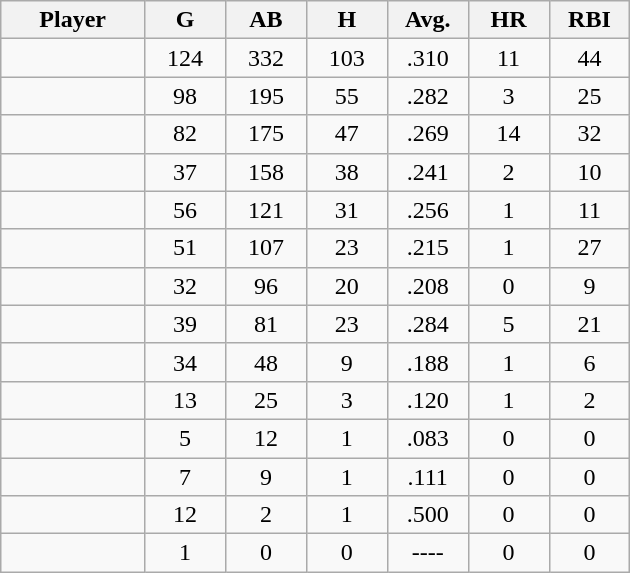<table class="wikitable sortable">
<tr>
<th bgcolor="#DDDDFF" width="16%">Player</th>
<th bgcolor="#DDDDFF" width="9%">G</th>
<th bgcolor="#DDDDFF" width="9%">AB</th>
<th bgcolor="#DDDDFF" width="9%">H</th>
<th bgcolor="#DDDDFF" width="9%">Avg.</th>
<th bgcolor="#DDDDFF" width="9%">HR</th>
<th bgcolor="#DDDDFF" width="9%">RBI</th>
</tr>
<tr align="center">
<td></td>
<td>124</td>
<td>332</td>
<td>103</td>
<td>.310</td>
<td>11</td>
<td>44</td>
</tr>
<tr align="center">
<td></td>
<td>98</td>
<td>195</td>
<td>55</td>
<td>.282</td>
<td>3</td>
<td>25</td>
</tr>
<tr align="center">
<td></td>
<td>82</td>
<td>175</td>
<td>47</td>
<td>.269</td>
<td>14</td>
<td>32</td>
</tr>
<tr align="center">
<td></td>
<td>37</td>
<td>158</td>
<td>38</td>
<td>.241</td>
<td>2</td>
<td>10</td>
</tr>
<tr align="center">
<td></td>
<td>56</td>
<td>121</td>
<td>31</td>
<td>.256</td>
<td>1</td>
<td>11</td>
</tr>
<tr align="center">
<td></td>
<td>51</td>
<td>107</td>
<td>23</td>
<td>.215</td>
<td>1</td>
<td>27</td>
</tr>
<tr align="center">
<td></td>
<td>32</td>
<td>96</td>
<td>20</td>
<td>.208</td>
<td>0</td>
<td>9</td>
</tr>
<tr align="center">
<td></td>
<td>39</td>
<td>81</td>
<td>23</td>
<td>.284</td>
<td>5</td>
<td>21</td>
</tr>
<tr align="center">
<td></td>
<td>34</td>
<td>48</td>
<td>9</td>
<td>.188</td>
<td>1</td>
<td>6</td>
</tr>
<tr align="center">
<td></td>
<td>13</td>
<td>25</td>
<td>3</td>
<td>.120</td>
<td>1</td>
<td>2</td>
</tr>
<tr align="center">
<td></td>
<td>5</td>
<td>12</td>
<td>1</td>
<td>.083</td>
<td>0</td>
<td>0</td>
</tr>
<tr align="center">
<td></td>
<td>7</td>
<td>9</td>
<td>1</td>
<td>.111</td>
<td>0</td>
<td>0</td>
</tr>
<tr align="center">
<td></td>
<td>12</td>
<td>2</td>
<td>1</td>
<td>.500</td>
<td>0</td>
<td>0</td>
</tr>
<tr align="center">
<td></td>
<td>1</td>
<td>0</td>
<td>0</td>
<td>----</td>
<td>0</td>
<td>0</td>
</tr>
</table>
